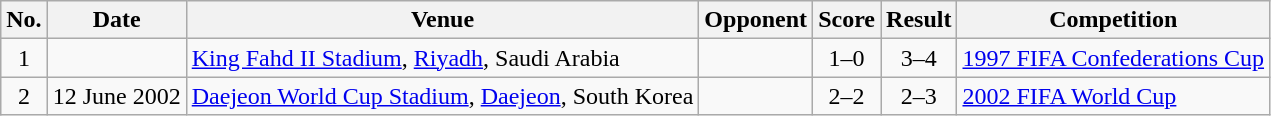<table class="wikitable sortable">
<tr>
<th scope="col">No.</th>
<th scope="col">Date</th>
<th scope="col">Venue</th>
<th scope="col">Opponent</th>
<th scope="col">Score</th>
<th scope="col">Result</th>
<th scope="col">Competition</th>
</tr>
<tr>
<td align="center">1</td>
<td></td>
<td><a href='#'>King Fahd II Stadium</a>, <a href='#'>Riyadh</a>, Saudi Arabia</td>
<td></td>
<td align="center">1–0</td>
<td align="center">3–4</td>
<td><a href='#'>1997 FIFA Confederations Cup</a></td>
</tr>
<tr>
<td align="center">2</td>
<td>12 June 2002</td>
<td><a href='#'>Daejeon World Cup Stadium</a>, <a href='#'>Daejeon</a>, South Korea</td>
<td></td>
<td align="center">2–2</td>
<td align="center">2–3</td>
<td><a href='#'>2002 FIFA World Cup</a></td>
</tr>
</table>
